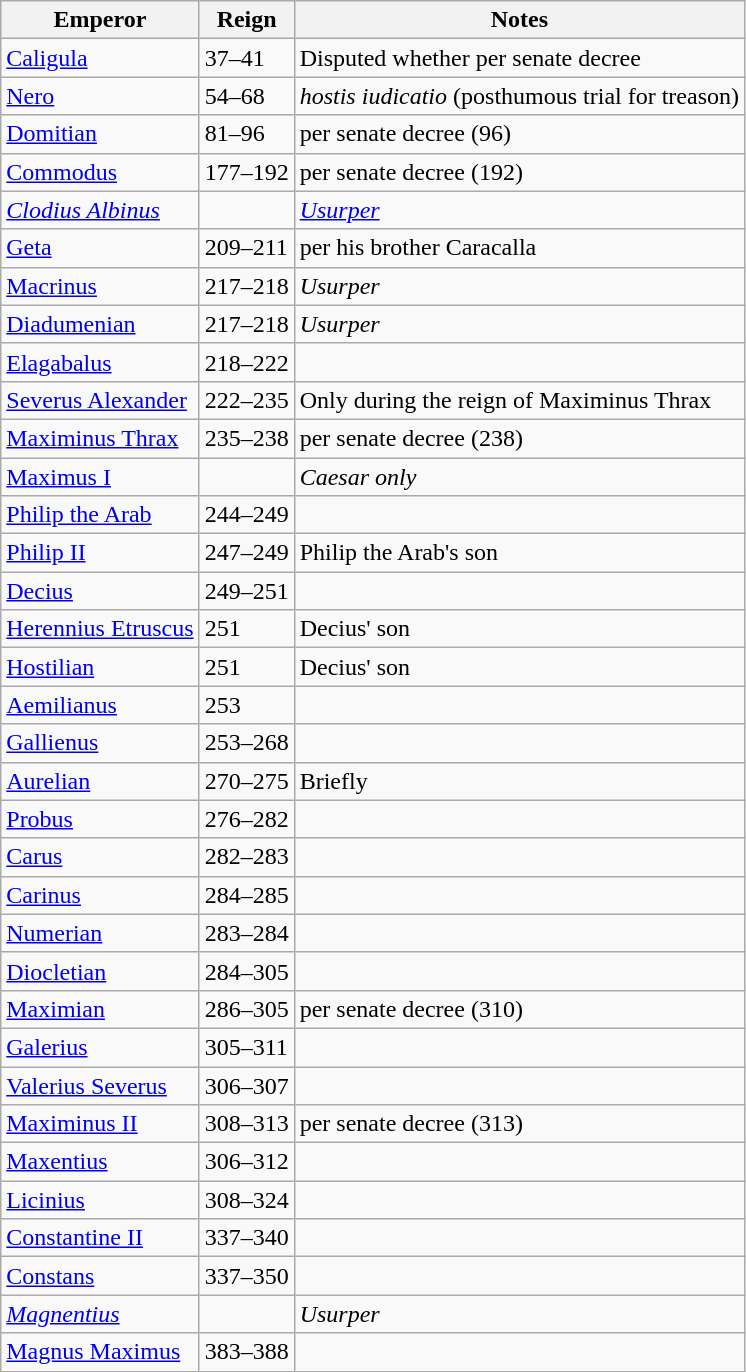<table class="wikitable sortable">
<tr>
<th>Emperor</th>
<th>Reign</th>
<th>Notes</th>
</tr>
<tr>
<td><a href='#'>Caligula</a></td>
<td>37–41</td>
<td>Disputed whether per senate decree</td>
</tr>
<tr>
<td><a href='#'>Nero</a></td>
<td>54–68</td>
<td><em>hostis iudicatio</em> (posthumous trial for treason)</td>
</tr>
<tr>
<td><a href='#'>Domitian</a></td>
<td>81–96</td>
<td>per senate decree (96)</td>
</tr>
<tr>
<td><a href='#'>Commodus</a></td>
<td>177–192</td>
<td>per senate decree (192)</td>
</tr>
<tr>
<td><em><a href='#'>Clodius Albinus</a></em></td>
<td></td>
<td><em><a href='#'>Usurper</a></em></td>
</tr>
<tr>
<td><a href='#'>Geta</a></td>
<td>209–211</td>
<td>per his brother Caracalla</td>
</tr>
<tr>
<td><a href='#'>Macrinus</a></td>
<td>217–218</td>
<td><em>Usurper</em></td>
</tr>
<tr>
<td><a href='#'>Diadumenian</a></td>
<td>217–218</td>
<td><em>Usurper</em></td>
</tr>
<tr>
<td><a href='#'>Elagabalus</a></td>
<td>218–222</td>
<td></td>
</tr>
<tr>
<td><a href='#'>Severus Alexander</a></td>
<td>222–235</td>
<td>Only during the reign of Maximinus Thrax</td>
</tr>
<tr>
<td><a href='#'>Maximinus Thrax</a></td>
<td>235–238</td>
<td>per senate decree (238)</td>
</tr>
<tr>
<td><a href='#'>Maximus I</a></td>
<td></td>
<td><em>Caesar only</em></td>
</tr>
<tr>
<td><a href='#'>Philip the Arab</a></td>
<td>244–249</td>
<td></td>
</tr>
<tr>
<td><a href='#'>Philip II</a></td>
<td>247–249</td>
<td>Philip the Arab's son</td>
</tr>
<tr>
<td><a href='#'>Decius</a></td>
<td>249–251</td>
<td></td>
</tr>
<tr>
<td><a href='#'>Herennius Etruscus</a></td>
<td>251</td>
<td>Decius' son</td>
</tr>
<tr>
<td><a href='#'>Hostilian</a></td>
<td>251</td>
<td>Decius' son</td>
</tr>
<tr>
<td><a href='#'>Aemilianus</a></td>
<td>253</td>
<td></td>
</tr>
<tr>
<td><a href='#'>Gallienus</a></td>
<td>253–268</td>
<td></td>
</tr>
<tr>
<td><a href='#'>Aurelian</a></td>
<td>270–275</td>
<td>Briefly</td>
</tr>
<tr>
<td><a href='#'>Probus</a></td>
<td>276–282</td>
<td></td>
</tr>
<tr>
<td><a href='#'>Carus</a></td>
<td>282–283</td>
<td></td>
</tr>
<tr>
<td><a href='#'>Carinus</a></td>
<td>284–285</td>
<td></td>
</tr>
<tr>
<td><a href='#'>Numerian</a></td>
<td>283–284</td>
<td></td>
</tr>
<tr>
<td><a href='#'>Diocletian</a></td>
<td>284–305</td>
<td></td>
</tr>
<tr>
<td><a href='#'>Maximian</a></td>
<td>286–305</td>
<td>per senate decree (310)</td>
</tr>
<tr>
<td><a href='#'>Galerius</a></td>
<td>305–311</td>
<td></td>
</tr>
<tr>
<td><a href='#'>Valerius Severus</a></td>
<td>306–307</td>
<td></td>
</tr>
<tr>
<td><a href='#'>Maximinus II</a></td>
<td>308–313</td>
<td>per senate decree (313)</td>
</tr>
<tr>
<td><a href='#'>Maxentius</a></td>
<td>306–312</td>
<td></td>
</tr>
<tr>
<td><a href='#'>Licinius</a></td>
<td>308–324</td>
<td></td>
</tr>
<tr>
<td><a href='#'>Constantine II</a></td>
<td>337–340</td>
<td></td>
</tr>
<tr>
<td><a href='#'>Constans</a></td>
<td>337–350</td>
<td></td>
</tr>
<tr>
<td><em><a href='#'>Magnentius</a></em></td>
<td></td>
<td><em>Usurper</em></td>
</tr>
<tr>
<td><a href='#'>Magnus Maximus</a></td>
<td>383–388</td>
<td></td>
</tr>
</table>
